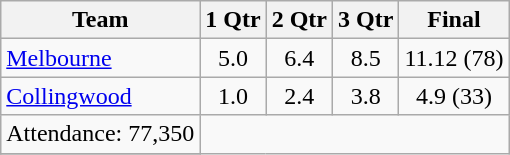<table class="wikitable">
<tr>
<th>Team</th>
<th>1 Qtr</th>
<th>2 Qtr</th>
<th>3 Qtr</th>
<th>Final</th>
</tr>
<tr>
<td><a href='#'>Melbourne</a></td>
<td align=center>5.0</td>
<td align=center>6.4</td>
<td align=center>8.5</td>
<td align=center>11.12 (78)</td>
</tr>
<tr>
<td><a href='#'>Collingwood</a></td>
<td align=center>1.0</td>
<td align=center>2.4</td>
<td align=center>3.8</td>
<td align=center>4.9 (33)</td>
</tr>
<tr>
<td align=center>Attendance: 77,350</td>
</tr>
<tr>
</tr>
</table>
